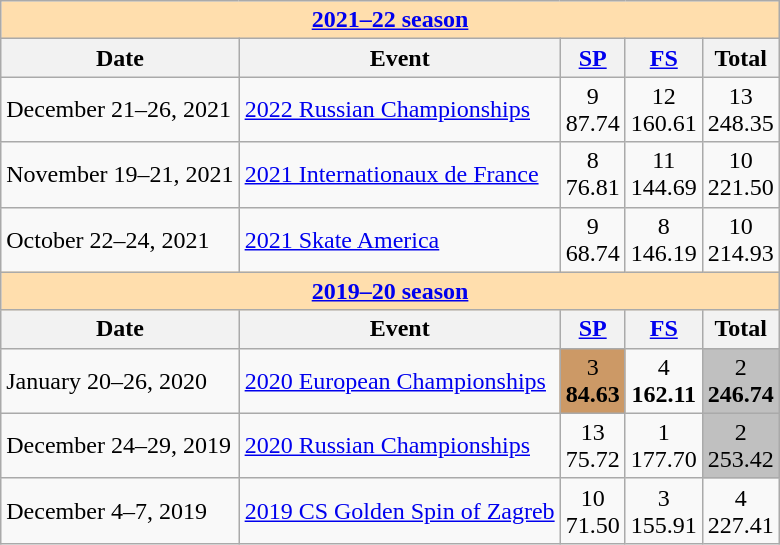<table class="wikitable">
<tr>
<th colspan="5" align="center" style="background-color: #ffdead;"><a href='#'>2021–22 season</a></th>
</tr>
<tr>
<th>Date</th>
<th>Event</th>
<th><a href='#'>SP</a></th>
<th><a href='#'>FS</a></th>
<th>Total</th>
</tr>
<tr>
<td>December 21–26, 2021</td>
<td><a href='#'>2022 Russian Championships</a></td>
<td align=center>9 <br> 87.74</td>
<td align=center>12 <br> 160.61</td>
<td align=center>13 <br> 248.35</td>
</tr>
<tr>
<td>November 19–21, 2021</td>
<td><a href='#'>2021 Internationaux de France</a></td>
<td align=center>8 <br> 76.81</td>
<td align=center>11 <br> 144.69</td>
<td align=center>10 <br> 221.50</td>
</tr>
<tr>
<td>October 22–24, 2021</td>
<td><a href='#'>2021 Skate America</a></td>
<td align=center>9 <br> 68.74</td>
<td align=center>8 <br> 146.19</td>
<td align=center>10 <br> 214.93</td>
</tr>
<tr>
<th colspan="5" align="center" style="background-color: #ffdead;"><a href='#'>2019–20 season</a></th>
</tr>
<tr>
<th>Date</th>
<th>Event</th>
<th><a href='#'>SP</a></th>
<th><a href='#'>FS</a></th>
<th>Total</th>
</tr>
<tr>
<td>January 20–26, 2020</td>
<td><a href='#'>2020 European Championships</a></td>
<td align=center bgcolor=cc9966>3 <br> <strong>84.63</strong></td>
<td align=center>4 <br> <strong>162.11</strong></td>
<td align=center bgcolor=silver>2 <br> <strong>246.74</strong></td>
</tr>
<tr>
<td>December 24–29, 2019</td>
<td><a href='#'>2020 Russian Championships</a></td>
<td align=center>13 <br> 75.72</td>
<td align=center>1 <br> 177.70</td>
<td align=center bgcolor=silver>2 <br> 253.42</td>
</tr>
<tr>
<td>December 4–7, 2019</td>
<td><a href='#'>2019 CS Golden Spin of Zagreb</a></td>
<td align=center>10 <br> 71.50</td>
<td align=center>3 <br> 155.91</td>
<td align=center>4 <br> 227.41</td>
</tr>
</table>
